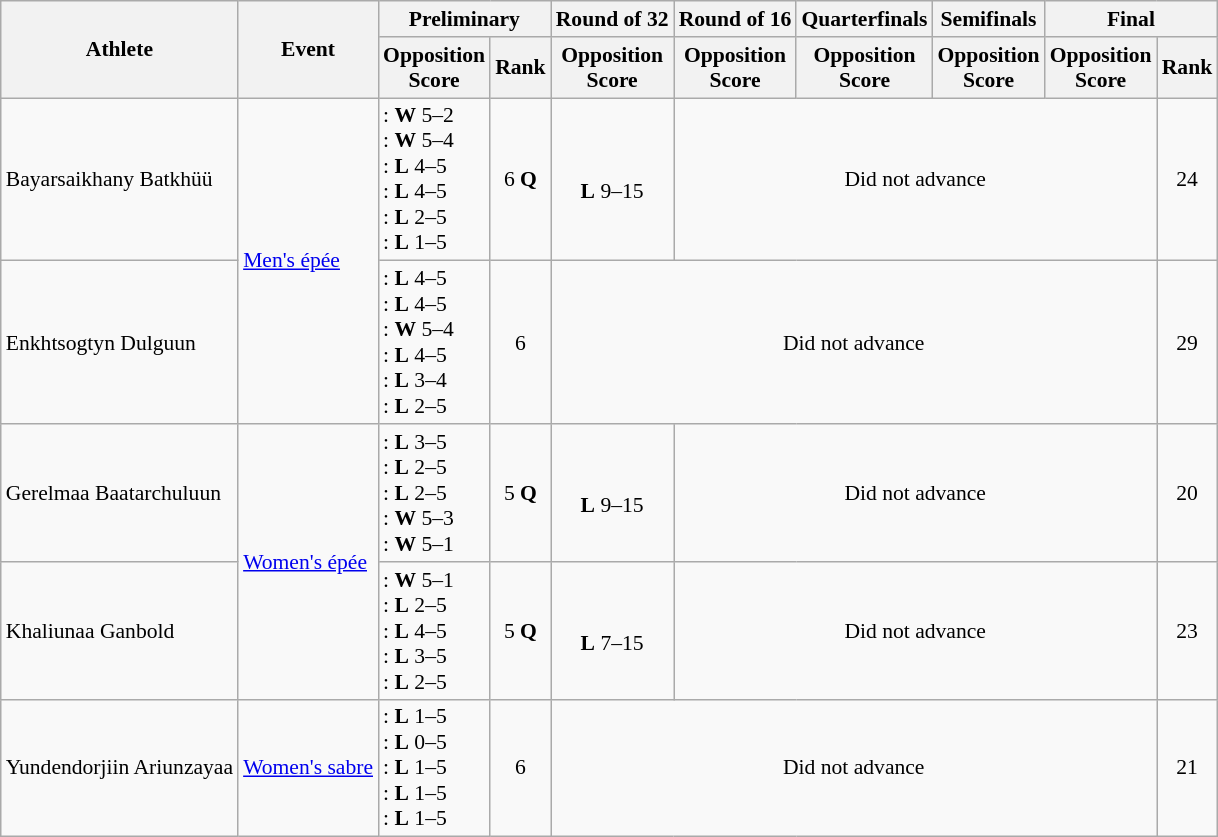<table class=wikitable style=font-size:90%;text-align:center>
<tr>
<th rowspan="2">Athlete</th>
<th rowspan="2">Event</th>
<th colspan="2">Preliminary</th>
<th>Round of 32</th>
<th>Round of 16</th>
<th>Quarterfinals</th>
<th>Semifinals</th>
<th colspan="2">Final</th>
</tr>
<tr>
<th>Opposition<br>Score</th>
<th>Rank</th>
<th>Opposition<br>Score</th>
<th>Opposition<br>Score</th>
<th>Opposition<br>Score</th>
<th>Opposition<br>Score</th>
<th>Opposition<br>Score</th>
<th>Rank</th>
</tr>
<tr>
<td align=left>Bayarsaikhany Batkhüü</td>
<td align=left rowspan=2><a href='#'>Men's épée</a></td>
<td align=left>: <strong>W</strong> 5–2<br>: <strong>W</strong> 5–4<br>: <strong>L</strong> 4–5<br>: <strong>L</strong> 4–5<br>: <strong>L</strong> 2–5<br>: <strong>L</strong> 1–5</td>
<td>6 <strong>Q</strong></td>
<td><br><strong>L</strong> 9–15</td>
<td colspan=4>Did not advance</td>
<td>24</td>
</tr>
<tr>
<td align=left>Enkhtsogtyn Dulguun</td>
<td align=left>: <strong>L</strong> 4–5<br>: <strong>L</strong> 4–5<br>: <strong>W</strong> 5–4<br>: <strong>L</strong> 4–5<br>: <strong>L</strong> 3–4<br>: <strong>L</strong> 2–5</td>
<td>6</td>
<td colspan=5>Did not advance</td>
<td>29</td>
</tr>
<tr>
<td align=left>Gerelmaa Baatarchuluun</td>
<td align=left rowspan=2><a href='#'>Women's épée</a></td>
<td align=left>: <strong>L</strong> 3–5<br>: <strong>L</strong> 2–5<br>: <strong>L</strong> 2–5<br>: <strong>W</strong> 5–3<br>: <strong>W</strong> 5–1</td>
<td>5 <strong>Q</strong></td>
<td><br><strong>L</strong> 9–15</td>
<td colspan=4>Did not advance</td>
<td>20</td>
</tr>
<tr>
<td align=left>Khaliunaa Ganbold</td>
<td align=left>: <strong>W</strong> 5–1<br>: <strong>L</strong> 2–5<br>: <strong>L</strong> 4–5<br>: <strong>L</strong> 3–5<br>: <strong>L</strong> 2–5</td>
<td>5 <strong>Q</strong></td>
<td><br><strong>L</strong> 7–15</td>
<td colspan=4>Did not advance</td>
<td>23</td>
</tr>
<tr>
<td align=left>Yundendorjiin Ariunzayaa</td>
<td align=left><a href='#'>Women's sabre</a></td>
<td align=left>: <strong>L</strong> 1–5<br>: <strong>L</strong> 0–5<br>: <strong>L</strong> 1–5<br>: <strong>L</strong> 1–5<br>: <strong>L</strong> 1–5</td>
<td>6</td>
<td colspan=5>Did not advance</td>
<td>21</td>
</tr>
</table>
